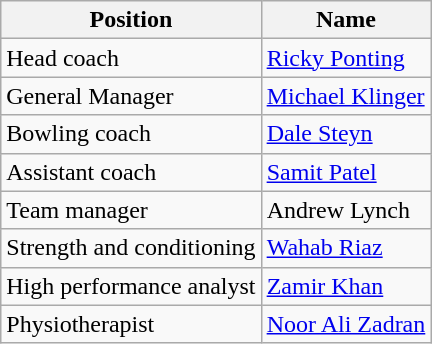<table class="wikitable">
<tr>
<th scope="col">Position</th>
<th scope="col">Name</th>
</tr>
<tr>
<td scope="row">Head coach</td>
<td> <a href='#'>Ricky Ponting</a></td>
</tr>
<tr>
<td>General Manager</td>
<td> <a href='#'>Michael Klinger</a></td>
</tr>
<tr>
<td scope="row">Bowling coach</td>
<td> <a href='#'>Dale Steyn</a></td>
</tr>
<tr>
<td scope="row">Assistant coach</td>
<td> <a href='#'>Samit Patel</a></td>
</tr>
<tr>
<td scope="row">Team manager</td>
<td> Andrew Lynch</td>
</tr>
<tr>
<td scope="row">Strength and conditioning</td>
<td> <a href='#'>Wahab Riaz</a></td>
</tr>
<tr>
<td scope="row">High performance analyst</td>
<td> <a href='#'>Zamir Khan</a></td>
</tr>
<tr>
<td scope="row">Physiotherapist</td>
<td> <a href='#'>Noor Ali Zadran</a></td>
</tr>
</table>
